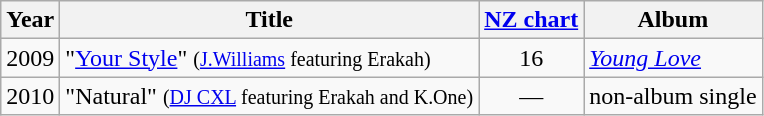<table class="wikitable">
<tr>
<th>Year</th>
<th>Title</th>
<th><a href='#'>NZ chart</a><br></th>
<th>Album</th>
</tr>
<tr>
<td>2009</td>
<td>"<a href='#'>Your Style</a>" <small>(<a href='#'>J.Williams</a> featuring Erakah)</small></td>
<td align="center">16</td>
<td><em><a href='#'>Young Love</a></em></td>
</tr>
<tr>
<td>2010</td>
<td>"Natural" <small>(<a href='#'>DJ CXL</a> featuring Erakah and K.One)</small></td>
<td align="center">—</td>
<td>non-album single</td>
</tr>
</table>
